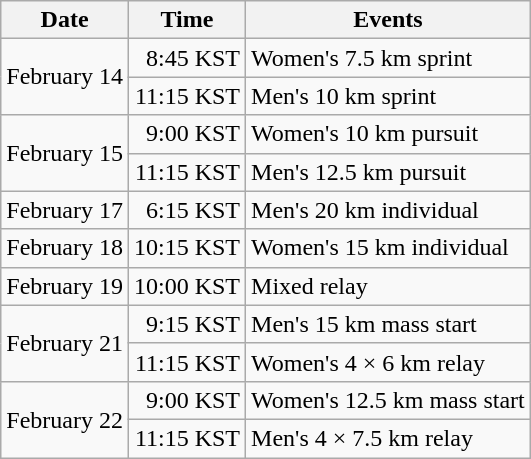<table class="wikitable">
<tr>
<th>Date</th>
<th>Time</th>
<th>Events</th>
</tr>
<tr>
<td rowspan=2>February 14</td>
<td align=right>8:45 KST</td>
<td>Women's 7.5 km sprint</td>
</tr>
<tr>
<td align=right>11:15 KST</td>
<td>Men's 10 km sprint</td>
</tr>
<tr>
<td rowspan=2>February 15</td>
<td align=right>9:00 KST</td>
<td>Women's 10 km pursuit</td>
</tr>
<tr>
<td align=right>11:15 KST</td>
<td>Men's 12.5 km pursuit</td>
</tr>
<tr>
<td>February 17</td>
<td align=right>6:15 KST</td>
<td>Men's 20 km individual</td>
</tr>
<tr>
<td>February 18</td>
<td align=right>10:15 KST</td>
<td>Women's 15 km individual</td>
</tr>
<tr>
<td>February 19</td>
<td align=right>10:00 KST</td>
<td>Mixed relay</td>
</tr>
<tr>
<td rowspan=2>February 21</td>
<td align=right>9:15 KST</td>
<td>Men's 15 km mass start</td>
</tr>
<tr>
<td align=right>11:15 KST</td>
<td>Women's 4 × 6 km relay</td>
</tr>
<tr>
<td rowspan=2>February 22</td>
<td align=right>9:00 KST</td>
<td>Women's 12.5 km mass start</td>
</tr>
<tr>
<td align=right>11:15 KST</td>
<td>Men's 4 × 7.5 km relay</td>
</tr>
</table>
